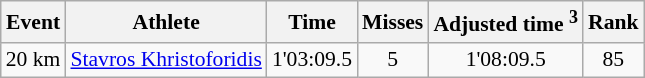<table class="wikitable" style="font-size:90%">
<tr>
<th>Event</th>
<th>Athlete</th>
<th>Time</th>
<th>Misses</th>
<th>Adjusted time <sup>3</sup></th>
<th>Rank</th>
</tr>
<tr>
<td>20 km</td>
<td><a href='#'>Stavros Khristoforidis</a></td>
<td align="center">1'03:09.5</td>
<td align="center">5</td>
<td align="center">1'08:09.5</td>
<td align="center">85</td>
</tr>
</table>
